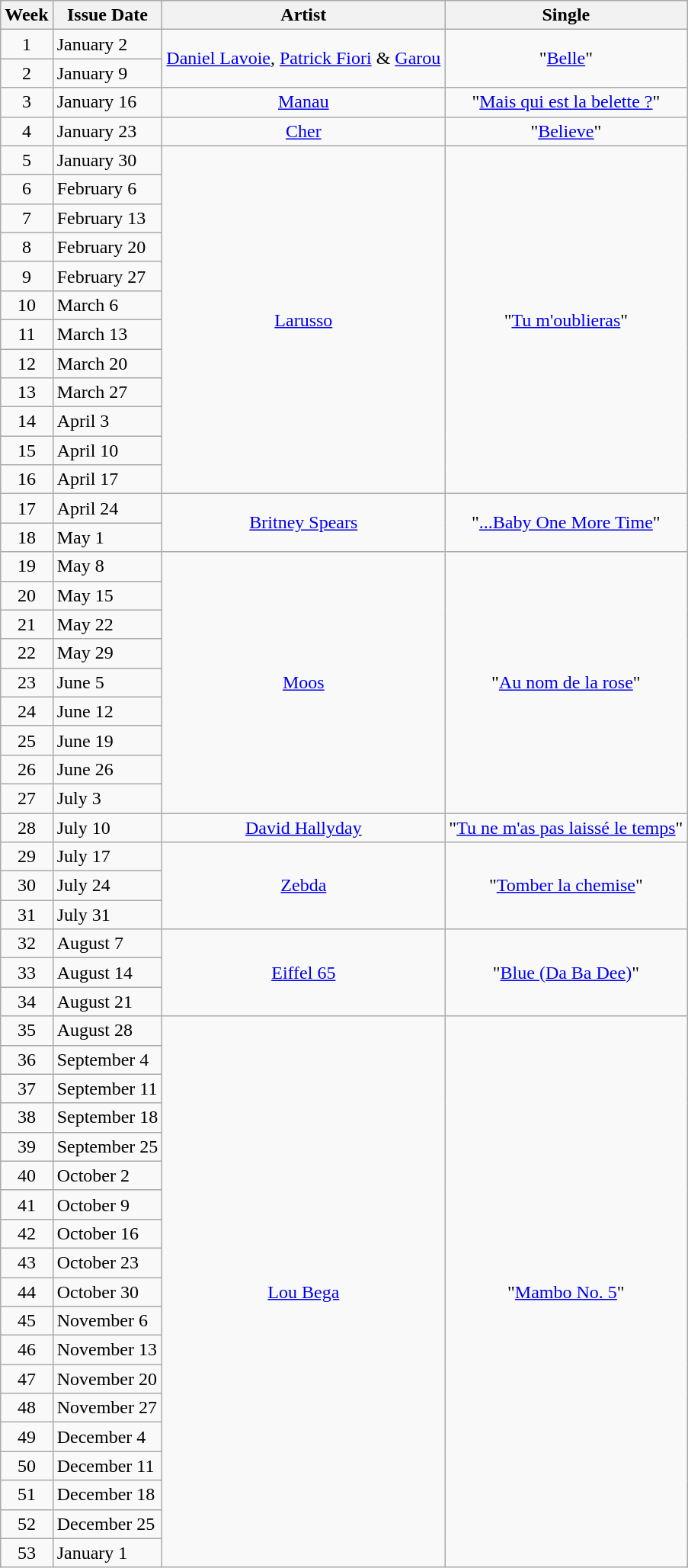<table class="wikitable">
<tr>
<th>Week</th>
<th>Issue Date</th>
<th>Artist</th>
<th>Single</th>
</tr>
<tr>
<td style="text-align: center;">1</td>
<td>January 2</td>
<td rowspan="2" style="text-align: center;"><a href='#'>Daniel Lavoie</a>, <a href='#'>Patrick Fiori</a> & <a href='#'>Garou</a></td>
<td rowspan="2" style="text-align: center;">"<a href='#'>Belle</a>"</td>
</tr>
<tr>
<td style="text-align: center;">2</td>
<td>January 9</td>
</tr>
<tr>
<td style="text-align: center;">3</td>
<td>January 16</td>
<td style="text-align: center;"><a href='#'>Manau</a></td>
<td style="text-align: center;">"<a href='#'>Mais qui est la belette ?</a>"</td>
</tr>
<tr>
<td style="text-align: center;">4</td>
<td>January 23</td>
<td style="text-align: center;"><a href='#'>Cher</a></td>
<td style="text-align: center;">"<a href='#'>Believe</a>"</td>
</tr>
<tr>
<td style="text-align: center;">5</td>
<td>January 30</td>
<td rowspan="12" style="text-align: center;"><a href='#'>Larusso</a></td>
<td rowspan="12" style="text-align: center;">"<a href='#'>Tu m'oublieras</a>"</td>
</tr>
<tr>
<td style="text-align: center;">6</td>
<td>February 6</td>
</tr>
<tr>
<td style="text-align: center;">7</td>
<td>February 13</td>
</tr>
<tr>
<td style="text-align: center;">8</td>
<td>February 20</td>
</tr>
<tr>
<td style="text-align: center;">9</td>
<td>February 27</td>
</tr>
<tr>
<td style="text-align: center;">10</td>
<td>March 6</td>
</tr>
<tr>
<td style="text-align: center;">11</td>
<td>March 13</td>
</tr>
<tr>
<td style="text-align: center;">12</td>
<td>March 20</td>
</tr>
<tr>
<td style="text-align: center;">13</td>
<td>March 27</td>
</tr>
<tr>
<td style="text-align: center;">14</td>
<td>April 3</td>
</tr>
<tr>
<td style="text-align: center;">15</td>
<td>April 10</td>
</tr>
<tr>
<td style="text-align: center;">16</td>
<td>April 17</td>
</tr>
<tr>
<td style="text-align: center;">17</td>
<td>April 24</td>
<td rowspan="2" style="text-align: center;"><a href='#'>Britney Spears</a></td>
<td rowspan="2" style="text-align: center;">"<a href='#'>...Baby One More Time</a>"</td>
</tr>
<tr>
<td style="text-align: center;">18</td>
<td>May 1</td>
</tr>
<tr>
<td style="text-align: center;">19</td>
<td>May 8</td>
<td rowspan="9" style="text-align: center;"><a href='#'>Moos</a></td>
<td rowspan="9" style="text-align: center;">"<a href='#'>Au nom de la rose</a>"</td>
</tr>
<tr>
<td style="text-align: center;">20</td>
<td>May 15</td>
</tr>
<tr>
<td style="text-align: center;">21</td>
<td>May 22</td>
</tr>
<tr>
<td style="text-align: center;">22</td>
<td>May 29</td>
</tr>
<tr>
<td style="text-align: center;">23</td>
<td>June 5</td>
</tr>
<tr>
<td style="text-align: center;">24</td>
<td>June 12</td>
</tr>
<tr>
<td style="text-align: center;">25</td>
<td>June 19</td>
</tr>
<tr>
<td style="text-align: center;">26</td>
<td>June 26</td>
</tr>
<tr>
<td style="text-align: center;">27</td>
<td>July 3</td>
</tr>
<tr>
<td style="text-align: center;">28</td>
<td>July 10</td>
<td style="text-align: center;"><a href='#'>David Hallyday</a></td>
<td style="text-align: center;">"<a href='#'>Tu ne m'as pas laissé le temps</a>"</td>
</tr>
<tr>
<td style="text-align: center;">29</td>
<td>July 17</td>
<td rowspan="3" style="text-align: center;"><a href='#'>Zebda</a></td>
<td rowspan="3" style="text-align: center;">"<a href='#'>Tomber la chemise</a>"</td>
</tr>
<tr>
<td style="text-align: center;">30</td>
<td>July 24</td>
</tr>
<tr>
<td style="text-align: center;">31</td>
<td>July 31</td>
</tr>
<tr>
<td style="text-align: center;">32</td>
<td>August 7</td>
<td rowspan="3" style="text-align: center;"><a href='#'>Eiffel 65</a></td>
<td rowspan="3" style="text-align: center;">"<a href='#'>Blue (Da Ba Dee)</a>"</td>
</tr>
<tr>
<td style="text-align: center;">33</td>
<td>August 14</td>
</tr>
<tr>
<td style="text-align: center;">34</td>
<td>August 21</td>
</tr>
<tr>
<td style="text-align: center;">35</td>
<td>August 28</td>
<td rowspan="19" style="text-align: center;"><a href='#'>Lou Bega</a></td>
<td rowspan="19" style="text-align: center;">"<a href='#'>Mambo No. 5</a>"</td>
</tr>
<tr>
<td style="text-align: center;">36</td>
<td>September 4</td>
</tr>
<tr>
<td style="text-align: center;">37</td>
<td>September 11</td>
</tr>
<tr>
<td style="text-align: center;">38</td>
<td>September 18</td>
</tr>
<tr>
<td style="text-align: center;">39</td>
<td>September 25</td>
</tr>
<tr>
<td style="text-align: center;">40</td>
<td>October 2</td>
</tr>
<tr>
<td style="text-align: center;">41</td>
<td>October 9</td>
</tr>
<tr>
<td style="text-align: center;">42</td>
<td>October 16</td>
</tr>
<tr>
<td style="text-align: center;">43</td>
<td>October 23</td>
</tr>
<tr>
<td style="text-align: center;">44</td>
<td>October 30</td>
</tr>
<tr>
<td style="text-align: center;">45</td>
<td>November 6</td>
</tr>
<tr>
<td style="text-align: center;">46</td>
<td>November 13</td>
</tr>
<tr>
<td style="text-align: center;">47</td>
<td>November 20</td>
</tr>
<tr>
<td style="text-align: center;">48</td>
<td>November 27</td>
</tr>
<tr>
<td style="text-align: center;">49</td>
<td>December 4</td>
</tr>
<tr>
<td style="text-align: center;">50</td>
<td>December 11</td>
</tr>
<tr>
<td style="text-align: center;">51</td>
<td>December 18</td>
</tr>
<tr>
<td style="text-align: center;">52</td>
<td>December 25</td>
</tr>
<tr>
<td style="text-align: center;">53</td>
<td>January 1</td>
</tr>
</table>
